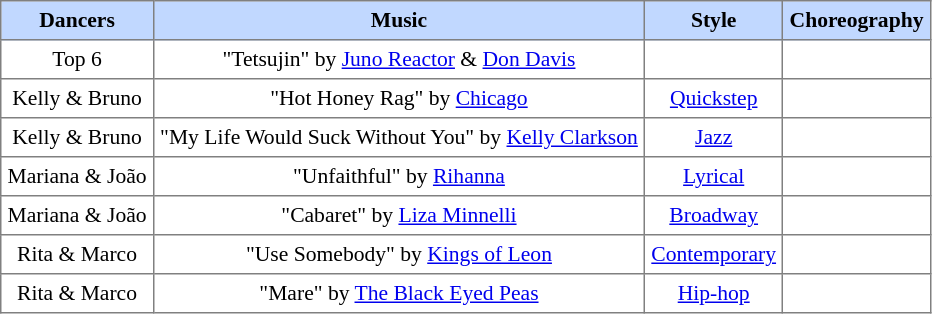<table border="1" cellpadding="4" cellspacing="0" style="text-align:center; font-size:90%; border-collapse:collapse">
<tr style="background:#C1D8FF;">
<th>Dancers</th>
<th>Music</th>
<th>Style</th>
<th>Choreography</th>
</tr>
<tr>
<td>Top 6</td>
<td>"Tetsujin" by <a href='#'>Juno Reactor</a> & <a href='#'>Don Davis</a></td>
<td></td>
<td></td>
</tr>
<tr>
<td>Kelly & Bruno</td>
<td>"Hot Honey Rag" by <a href='#'>Chicago</a></td>
<td><a href='#'>Quickstep</a></td>
<td></td>
</tr>
<tr>
<td>Kelly & Bruno</td>
<td>"My Life Would Suck Without You" by <a href='#'>Kelly Clarkson</a></td>
<td><a href='#'>Jazz</a></td>
<td></td>
</tr>
<tr>
<td>Mariana & João</td>
<td>"Unfaithful" by <a href='#'>Rihanna</a></td>
<td><a href='#'>Lyrical</a></td>
<td></td>
</tr>
<tr>
<td>Mariana & João</td>
<td>"Cabaret" by <a href='#'>Liza Minnelli</a></td>
<td><a href='#'>Broadway</a></td>
<td></td>
</tr>
<tr>
<td>Rita & Marco</td>
<td>"Use Somebody" by <a href='#'>Kings of Leon</a></td>
<td><a href='#'>Contemporary</a></td>
<td></td>
</tr>
<tr>
<td>Rita & Marco</td>
<td>"Mare" by <a href='#'>The Black Eyed Peas</a></td>
<td><a href='#'>Hip-hop</a></td>
<td></td>
</tr>
</table>
